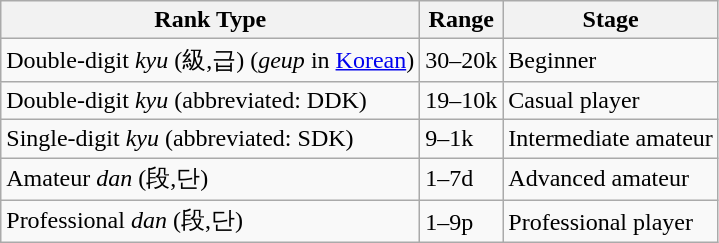<table class="wikitable">
<tr>
<th>Rank Type</th>
<th>Range</th>
<th>Stage</th>
</tr>
<tr>
<td>Double-digit <em>kyu</em> (級,급) (<em>geup</em> in <a href='#'>Korean</a>)</td>
<td>30–20k</td>
<td>Beginner</td>
</tr>
<tr>
<td>Double-digit <em>kyu</em> (abbreviated: DDK)</td>
<td>19–10k</td>
<td>Casual player</td>
</tr>
<tr>
<td>Single-digit <em>kyu</em> (abbreviated: SDK)</td>
<td>9–1k</td>
<td>Intermediate amateur</td>
</tr>
<tr>
<td>Amateur <em>dan</em> (段,단)</td>
<td>1–7d</td>
<td>Advanced amateur</td>
</tr>
<tr>
<td>Professional <em>dan</em> (段,단)</td>
<td>1–9p</td>
<td>Professional player</td>
</tr>
</table>
